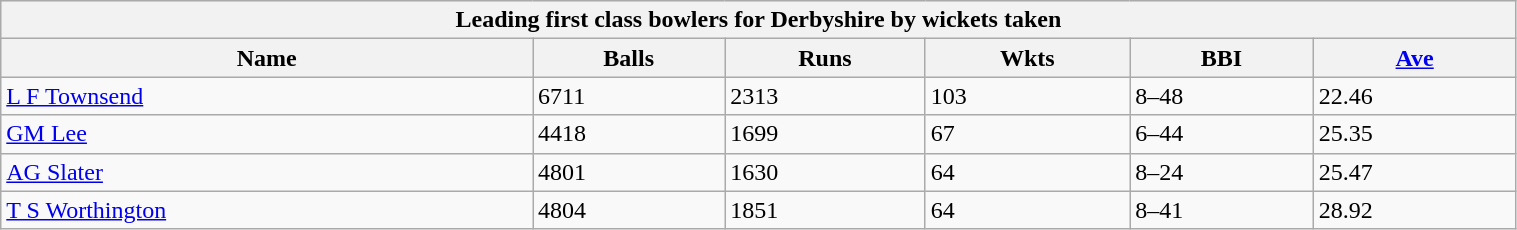<table class="wikitable" style="width:80%;">
<tr style="background:#efefef;">
<th colspan=6>Leading first class bowlers for Derbyshire by wickets taken</th>
</tr>
<tr style="background:#efefef;">
<th>Name</th>
<th>Balls</th>
<th>Runs</th>
<th>Wkts</th>
<th>BBI</th>
<th><a href='#'>Ave</a></th>
</tr>
<tr>
<td><a href='#'>L F Townsend</a></td>
<td>6711</td>
<td>2313</td>
<td>103</td>
<td>8–48</td>
<td>22.46</td>
</tr>
<tr>
<td><a href='#'>GM Lee</a></td>
<td>4418</td>
<td>1699</td>
<td>67</td>
<td>6–44</td>
<td>25.35</td>
</tr>
<tr>
<td><a href='#'>AG Slater</a></td>
<td>4801</td>
<td>1630</td>
<td>64</td>
<td>8–24</td>
<td>25.47</td>
</tr>
<tr>
<td><a href='#'>T S Worthington</a></td>
<td>4804</td>
<td>1851</td>
<td>64</td>
<td>8–41</td>
<td>28.92</td>
</tr>
</table>
